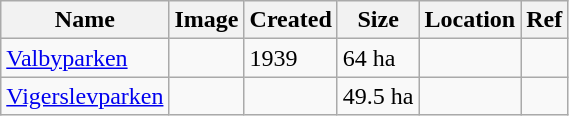<table class="wikitable sortable">
<tr>
<th>Name</th>
<th>Image</th>
<th>Created</th>
<th>Size</th>
<th>Location</th>
<th>Ref</th>
</tr>
<tr>
<td><a href='#'>Valbyparken</a></td>
<td></td>
<td>1939</td>
<td>64 ha</td>
<td></td>
<td></td>
</tr>
<tr>
<td><a href='#'>Vigerslevparken</a></td>
<td></td>
<td></td>
<td>49.5 ha</td>
<td></td>
<td></td>
</tr>
</table>
